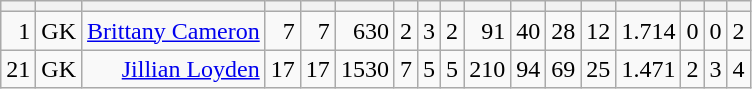<table class="wikitable sortable" style="text-align:right;">
<tr>
<th></th>
<th></th>
<th></th>
<th></th>
<th></th>
<th></th>
<th></th>
<th></th>
<th></th>
<th></th>
<th></th>
<th></th>
<th></th>
<th></th>
<th></th>
<th></th>
<th></th>
</tr>
<tr>
<td>1</td>
<td>GK</td>
<td><a href='#'>Brittany Cameron</a></td>
<td>7</td>
<td>7</td>
<td>630</td>
<td>2</td>
<td>3</td>
<td>2</td>
<td>91</td>
<td>40</td>
<td>28</td>
<td>12</td>
<td>1.714</td>
<td>0</td>
<td>0</td>
<td>2</td>
</tr>
<tr>
<td>21</td>
<td>GK</td>
<td><a href='#'>Jillian Loyden</a></td>
<td>17</td>
<td>17</td>
<td>1530</td>
<td>7</td>
<td>5</td>
<td>5</td>
<td>210</td>
<td>94</td>
<td>69</td>
<td>25</td>
<td>1.471</td>
<td>2</td>
<td>3</td>
<td>4</td>
</tr>
</table>
